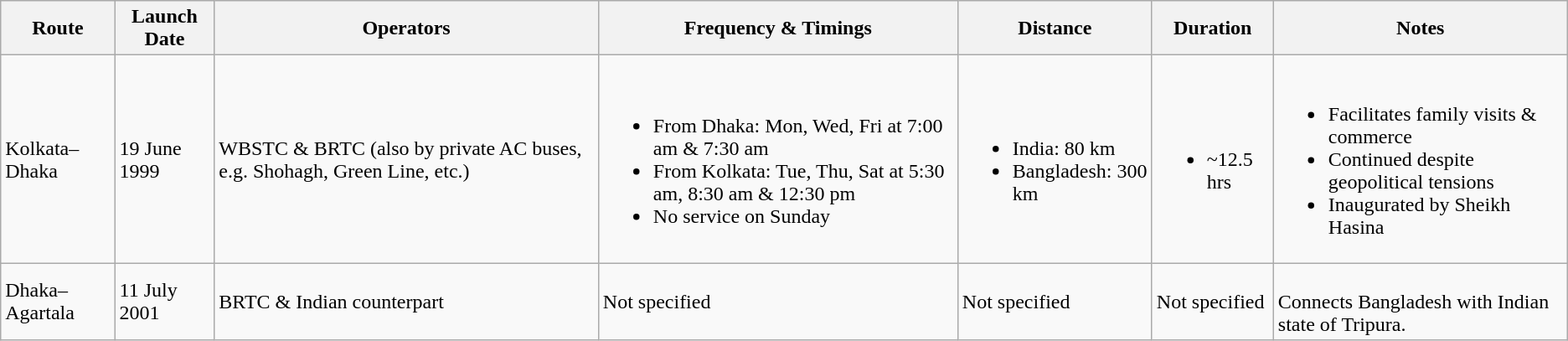<table class="wikitable">
<tr>
<th>Route</th>
<th>Launch Date</th>
<th>Operators</th>
<th>Frequency & Timings</th>
<th>Distance</th>
<th>Duration</th>
<th>Notes</th>
</tr>
<tr>
<td>Kolkata–Dhaka</td>
<td>19 June 1999</td>
<td>WBSTC & BRTC (also by private AC buses, e.g. Shohagh, Green Line, etc.)</td>
<td><br><ul><li>From Dhaka: Mon, Wed, Fri at 7:00 am & 7:30 am</li><li>From Kolkata: Tue, Thu, Sat at 5:30 am, 8:30 am & 12:30 pm</li><li>No service on Sunday</li></ul></td>
<td><br><ul><li>India: 80 km</li><li>Bangladesh: 300 km</li></ul></td>
<td><br><ul><li>~12.5 hrs</li></ul></td>
<td><br><ul><li>Facilitates family visits & commerce</li><li>Continued despite geopolitical tensions</li><li>Inaugurated by Sheikh Hasina</li></ul></td>
</tr>
<tr>
<td>Dhaka–Agartala</td>
<td>11 July 2001</td>
<td>BRTC & Indian counterpart</td>
<td>Not specified</td>
<td>Not specified</td>
<td>Not specified</td>
<td><br>Connects Bangladesh with Indian state of Tripura.</td>
</tr>
</table>
